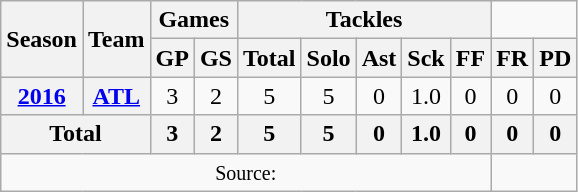<table class="wikitable" style="text-align: center;">
<tr>
<th rowspan=2>Season</th>
<th rowspan=2>Team</th>
<th colspan=2>Games</th>
<th colspan=5>Tackles</th>
</tr>
<tr>
<th>GP</th>
<th>GS</th>
<th>Total</th>
<th>Solo</th>
<th>Ast</th>
<th>Sck</th>
<th>FF</th>
<th>FR</th>
<th>PD</th>
</tr>
<tr>
<th><a href='#'>2016</a></th>
<th><a href='#'>ATL</a></th>
<td>3</td>
<td>2</td>
<td>5</td>
<td>5</td>
<td>0</td>
<td>1.0</td>
<td>0</td>
<td>0</td>
<td>0</td>
</tr>
<tr>
<th colspan="2">Total</th>
<th>3</th>
<th>2</th>
<th>5</th>
<th>5</th>
<th>0</th>
<th>1.0</th>
<th>0</th>
<th>0</th>
<th>0</th>
</tr>
<tr>
<td colspan="9"><small>Source: </small></td>
</tr>
</table>
